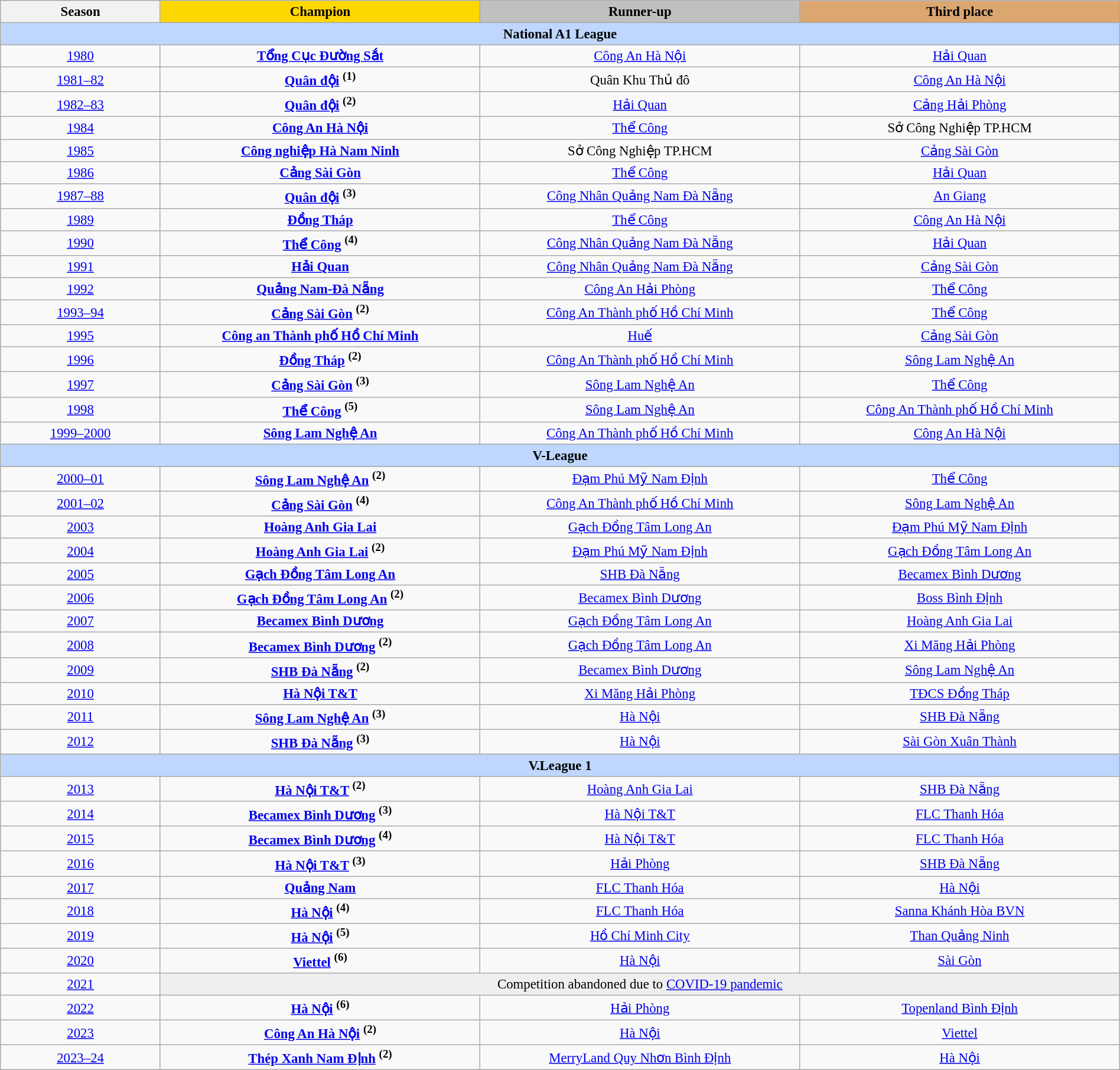<table border=1 class="wikitable" style="border-collapse:collapse; font-size:95%; text-align:center;" cellpadding=3 cellspacing=0 width=100%>
<tr>
<th width=10%>Season</th>
<th width=20% style="background:Gold">Champion</th>
<th width=20% style="background:Silver">Runner-up</th>
<th width=20% style="background:#dca671">Third place</th>
</tr>
<tr bgcolor="#BFD7FF">
<td colspan="4"><strong>National A1 League</strong></td>
</tr>
<tr>
<td><a href='#'>1980</a></td>
<td><strong><a href='#'>Tổng Cục Đường Sắt</a></strong></td>
<td><a href='#'>Công An Hà Nội</a></td>
<td><a href='#'>Hải Quan</a></td>
</tr>
<tr>
<td><a href='#'>1981–82</a></td>
<td><strong><a href='#'>Quân đội</a> <sup>(1)</sup></strong></td>
<td>Quân Khu Thủ đô</td>
<td><a href='#'>Công An Hà Nội</a></td>
</tr>
<tr>
<td><a href='#'>1982–83</a></td>
<td><strong><a href='#'>Quân đội</a> <sup>(2)</sup></strong></td>
<td><a href='#'>Hải Quan</a></td>
<td><a href='#'>Cảng Hải Phòng</a></td>
</tr>
<tr>
<td><a href='#'>1984</a></td>
<td><strong><a href='#'>Công An Hà Nội</a></strong></td>
<td><a href='#'>Thể Công</a></td>
<td>Sở Công Nghiệp TP.HCM</td>
</tr>
<tr>
<td><a href='#'>1985</a></td>
<td><strong><a href='#'>Công nghiệp Hà Nam Ninh</a></strong></td>
<td>Sở Công Nghiệp TP.HCM</td>
<td><a href='#'>Cảng Sài Gòn</a></td>
</tr>
<tr>
<td><a href='#'>1986</a></td>
<td><strong><a href='#'>Cảng Sài Gòn</a></strong></td>
<td><a href='#'>Thể Công</a></td>
<td><a href='#'>Hải Quan</a></td>
</tr>
<tr>
<td><a href='#'>1987–88</a></td>
<td><strong><a href='#'>Quân đội</a> <sup>(3)</sup></strong></td>
<td><a href='#'>Công Nhân Quảng Nam Đà Nẵng</a></td>
<td><a href='#'>An Giang</a></td>
</tr>
<tr>
<td><a href='#'>1989</a></td>
<td><strong><a href='#'>Đồng Tháp</a></strong></td>
<td><a href='#'>Thể Công</a></td>
<td><a href='#'>Công An Hà Nội</a></td>
</tr>
<tr>
<td><a href='#'>1990</a></td>
<td><strong><a href='#'>Thể Công</a> <sup>(4)</sup></strong></td>
<td><a href='#'>Công Nhân Quảng Nam Đà Nẵng</a></td>
<td><a href='#'>Hải Quan</a></td>
</tr>
<tr>
<td><a href='#'>1991</a></td>
<td><strong><a href='#'>Hải Quan</a></strong></td>
<td><a href='#'>Công Nhân Quảng Nam Đà Nẵng</a></td>
<td><a href='#'>Cảng Sài Gòn</a></td>
</tr>
<tr>
<td><a href='#'>1992</a></td>
<td><strong><a href='#'>Quảng Nam-Đà Nẵng</a></strong></td>
<td><a href='#'>Công An Hải Phòng</a></td>
<td><a href='#'>Thể Công</a></td>
</tr>
<tr>
<td><a href='#'>1993–94</a></td>
<td><strong><a href='#'>Cảng Sài Gòn</a> <sup>(2)</sup></strong></td>
<td><a href='#'>Công An Thành phố Hồ Chí Minh</a></td>
<td><a href='#'>Thể Công</a></td>
</tr>
<tr>
<td><a href='#'>1995</a></td>
<td><strong><a href='#'>Công an Thành phố Hồ Chí Minh</a></strong></td>
<td><a href='#'>Huế</a></td>
<td><a href='#'>Cảng Sài Gòn</a></td>
</tr>
<tr>
<td><a href='#'>1996</a></td>
<td><strong><a href='#'>Đồng Tháp</a> <sup>(2)</sup></strong></td>
<td><a href='#'>Công An Thành phố Hồ Chí Minh</a></td>
<td><a href='#'>Sông Lam Nghệ An</a></td>
</tr>
<tr>
<td><a href='#'>1997</a></td>
<td><strong><a href='#'>Cảng Sài Gòn</a> <sup>(3)</sup></strong></td>
<td><a href='#'>Sông Lam Nghệ An</a></td>
<td><a href='#'>Thể Công</a></td>
</tr>
<tr>
<td><a href='#'>1998</a></td>
<td><strong><a href='#'>Thể Công</a> <sup>(5)</sup></strong></td>
<td><a href='#'>Sông Lam Nghệ An</a></td>
<td><a href='#'>Công An Thành phố Hồ Chí Minh</a></td>
</tr>
<tr>
<td><a href='#'>1999–2000</a></td>
<td><strong><a href='#'>Sông Lam Nghệ An</a></strong></td>
<td><a href='#'>Công An Thành phố Hồ Chí Minh</a></td>
<td><a href='#'>Công An Hà Nội</a></td>
</tr>
<tr bgcolor="#BFD7FF">
<td colspan="4"><strong>V-League</strong></td>
</tr>
<tr>
</tr>
<tr>
<td><a href='#'>2000–01</a></td>
<td><strong><a href='#'>Sông Lam Nghệ An</a> <sup>(2)</sup></strong></td>
<td><a href='#'>Đạm Phú Mỹ Nam Định</a></td>
<td><a href='#'>Thể Công</a></td>
</tr>
<tr>
<td><a href='#'>2001–02</a></td>
<td><strong><a href='#'>Cảng Sài Gòn</a> <sup>(4)</sup></strong></td>
<td><a href='#'>Công An Thành phố Hồ Chí Minh</a></td>
<td><a href='#'>Sông Lam Nghệ An</a></td>
</tr>
<tr>
<td><a href='#'>2003</a></td>
<td><strong><a href='#'>Hoàng Anh Gia Lai</a></strong></td>
<td><a href='#'>Gạch Đồng Tâm Long An</a></td>
<td><a href='#'>Đạm Phú Mỹ Nam Định</a></td>
</tr>
<tr>
<td><a href='#'>2004</a></td>
<td><strong><a href='#'>Hoàng Anh Gia Lai</a> <sup>(2)</sup></strong></td>
<td><a href='#'>Đạm Phú Mỹ Nam Định</a></td>
<td><a href='#'>Gạch Đồng Tâm Long An</a></td>
</tr>
<tr>
<td><a href='#'>2005</a></td>
<td><strong><a href='#'>Gạch Đồng Tâm Long An</a></strong></td>
<td><a href='#'>SHB Đà Nẵng</a></td>
<td><a href='#'>Becamex Bình Dương</a></td>
</tr>
<tr>
<td><a href='#'>2006</a></td>
<td><strong><a href='#'>Gạch Đồng Tâm Long An</a> <sup>(2)</sup></strong></td>
<td><a href='#'>Becamex Bình Dương</a></td>
<td><a href='#'>Boss Bình Định</a></td>
</tr>
<tr>
<td><a href='#'>2007</a></td>
<td><strong><a href='#'>Becamex Bình Dương</a></strong></td>
<td><a href='#'>Gạch Đồng Tâm Long An</a></td>
<td align=center><a href='#'>Hoàng Anh Gia Lai</a></td>
</tr>
<tr>
<td><a href='#'>2008</a></td>
<td><strong><a href='#'>Becamex Bình Dương</a> <sup>(2)</sup></strong></td>
<td><a href='#'>Gạch Đồng Tâm Long An</a></td>
<td><a href='#'>Xi Măng Hải Phòng</a></td>
</tr>
<tr>
<td><a href='#'>2009</a></td>
<td><strong><a href='#'>SHB Đà Nẵng</a> <sup>(2)</sup></strong></td>
<td><a href='#'>Becamex Bình Dương</a></td>
<td><a href='#'>Sông Lam Nghệ An</a></td>
</tr>
<tr>
<td><a href='#'>2010</a></td>
<td><strong><a href='#'>Hà Nội T&T</a></strong></td>
<td><a href='#'>Xi Măng Hải Phòng</a></td>
<td><a href='#'>TĐCS Đồng Tháp</a></td>
</tr>
<tr>
<td><a href='#'>2011</a></td>
<td><strong><a href='#'>Sông Lam Nghệ An</a> <sup>(3)</sup></strong></td>
<td><a href='#'>Hà Nội</a></td>
<td><a href='#'>SHB Đà Nẵng</a></td>
</tr>
<tr>
<td><a href='#'>2012</a></td>
<td><strong><a href='#'>SHB Đà Nẵng</a> <sup>(3)</sup></strong></td>
<td><a href='#'>Hà Nội</a></td>
<td><a href='#'>Sài Gòn Xuân Thành</a></td>
</tr>
<tr>
</tr>
<tr bgcolor="#BFD7FF">
<td colspan="4"><strong>V.League 1</strong></td>
</tr>
<tr>
<td><a href='#'>2013</a></td>
<td><strong><a href='#'>Hà Nội T&T</a> <sup>(2)</sup></strong></td>
<td><a href='#'>Hoàng Anh Gia Lai</a></td>
<td><a href='#'>SHB Đà Nẵng</a></td>
</tr>
<tr>
<td><a href='#'>2014</a></td>
<td><strong><a href='#'>Becamex Bình Dương</a> <sup>(3)</sup></strong></td>
<td><a href='#'>Hà Nội T&T</a></td>
<td><a href='#'>FLC Thanh Hóa</a></td>
</tr>
<tr>
<td><a href='#'>2015</a></td>
<td><strong><a href='#'>Becamex Bình Dương</a> <sup>(4)</sup></strong></td>
<td><a href='#'>Hà Nội T&T</a></td>
<td><a href='#'>FLC Thanh Hóa</a></td>
</tr>
<tr>
<td><a href='#'>2016</a></td>
<td><strong><a href='#'>Hà Nội T&T</a> <sup>(3)</sup></strong></td>
<td><a href='#'>Hải Phòng</a></td>
<td><a href='#'>SHB Đà Nẵng</a></td>
</tr>
<tr>
<td><a href='#'>2017</a></td>
<td><strong><a href='#'>Quảng Nam</a></strong></td>
<td><a href='#'>FLC Thanh Hóa</a></td>
<td><a href='#'>Hà Nội</a></td>
</tr>
<tr>
<td><a href='#'>2018</a></td>
<td><strong><a href='#'>Hà Nội</a> <sup>(4)</sup></strong></td>
<td><a href='#'>FLC Thanh Hóa</a></td>
<td><a href='#'>Sanna Khánh Hòa BVN</a></td>
</tr>
<tr>
<td><a href='#'>2019</a></td>
<td><strong><a href='#'>Hà Nội</a> <sup>(5)</sup></strong></td>
<td><a href='#'>Hồ Chí Minh City</a></td>
<td><a href='#'>Than Quảng Ninh</a></td>
</tr>
<tr>
<td><a href='#'>2020</a></td>
<td><strong><a href='#'>Viettel</a> <sup>(6)</sup></strong></td>
<td><a href='#'>Hà Nội</a></td>
<td><a href='#'>Sài Gòn</a></td>
</tr>
<tr>
<td><a href='#'>2021</a></td>
<td colspan="6" style="background:#efefef;text-align:center">Competition abandoned due to <a href='#'>COVID-19 pandemic</a></td>
</tr>
<tr>
<td><a href='#'>2022</a></td>
<td><strong><a href='#'>Hà Nội</a> <sup>(6)</sup></strong></td>
<td><a href='#'>Hải Phòng</a></td>
<td><a href='#'>Topenland Bình Định</a></td>
</tr>
<tr>
<td><a href='#'>2023</a></td>
<td><strong><a href='#'>Công An Hà Nội</a> <sup>(2)</sup></strong></td>
<td><a href='#'>Hà Nội</a></td>
<td><a href='#'>Viettel</a></td>
</tr>
<tr>
<td><a href='#'>2023–24</a></td>
<td><strong><a href='#'>Thép Xanh Nam Định</a> <sup>(2)</sup></strong></td>
<td><a href='#'>MerryLand Quy Nhơn Bình Định</a></td>
<td><a href='#'>Hà Nội</a></td>
</tr>
</table>
